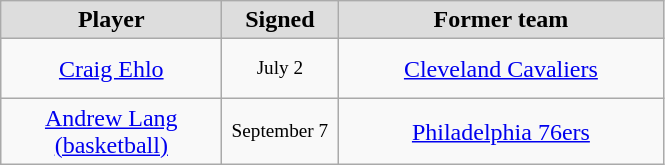<table class="wikitable" style="text-align: center">
<tr align="center" bgcolor="#dddddd">
<td style="width:140px"><strong>Player</strong></td>
<td style="width:70px"><strong>Signed</strong></td>
<td style="width:210px"><strong>Former team</strong></td>
</tr>
<tr style="height:40px">
<td><a href='#'>Craig Ehlo</a></td>
<td style="font-size: 80%">July 2</td>
<td><a href='#'>Cleveland Cavaliers</a></td>
</tr>
<tr>
<td><a href='#'>Andrew Lang (basketball)</a></td>
<td style="font-size: 80%">September 7</td>
<td><a href='#'>Philadelphia 76ers</a></td>
</tr>
</table>
